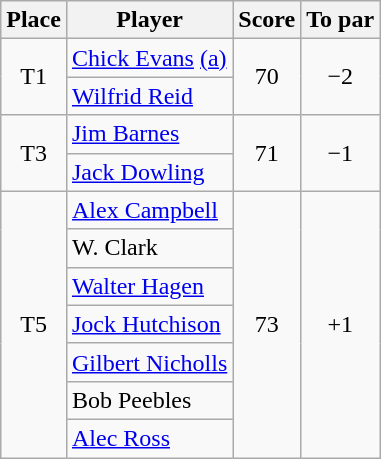<table class=wikitable>
<tr>
<th>Place</th>
<th>Player</th>
<th>Score</th>
<th>To par</th>
</tr>
<tr>
<td rowspan=2 align=center>T1</td>
<td> <a href='#'>Chick Evans</a> <a href='#'>(a)</a></td>
<td rowspan=2 align=center>70</td>
<td rowspan=2 align=center>−2</td>
</tr>
<tr>
<td> <a href='#'>Wilfrid Reid</a></td>
</tr>
<tr>
<td rowspan=2 align=center>T3</td>
<td> <a href='#'>Jim Barnes</a></td>
<td rowspan=2 align=center>71</td>
<td rowspan=2 align=center>−1</td>
</tr>
<tr>
<td> <a href='#'>Jack Dowling</a></td>
</tr>
<tr>
<td rowspan=7 align=center>T5</td>
<td> <a href='#'>Alex Campbell</a></td>
<td rowspan=7 align=center>73</td>
<td rowspan=7 align=center>+1</td>
</tr>
<tr>
<td>W. Clark</td>
</tr>
<tr>
<td> <a href='#'>Walter Hagen</a></td>
</tr>
<tr>
<td> <a href='#'>Jock Hutchison</a></td>
</tr>
<tr>
<td> <a href='#'>Gilbert Nicholls</a></td>
</tr>
<tr>
<td>Bob Peebles</td>
</tr>
<tr>
<td> <a href='#'>Alec Ross</a></td>
</tr>
</table>
